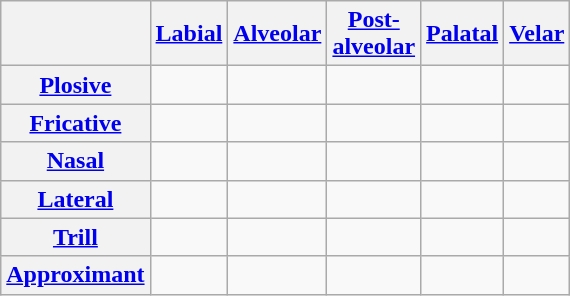<table class="wikitable" style="text-align:center">
<tr>
<th></th>
<th><a href='#'>Labial</a></th>
<th><a href='#'>Alveolar</a></th>
<th><a href='#'>Post-<br>alveolar</a></th>
<th><a href='#'>Palatal</a></th>
<th><a href='#'>Velar</a></th>
</tr>
<tr>
<th><a href='#'>Plosive</a></th>
<td>   </td>
<td>   </td>
<td></td>
<td>   </td>
<td>   </td>
</tr>
<tr>
<th><a href='#'>Fricative</a></th>
<td></td>
<td></td>
<td></td>
<td></td>
<td></td>
</tr>
<tr>
<th><a href='#'>Nasal</a></th>
<td></td>
<td></td>
<td></td>
<td></td>
<td></td>
</tr>
<tr>
<th><a href='#'>Lateral</a></th>
<td></td>
<td></td>
<td></td>
<td></td>
<td></td>
</tr>
<tr>
<th><a href='#'>Trill</a></th>
<td></td>
<td></td>
<td></td>
<td></td>
<td></td>
</tr>
<tr>
<th><a href='#'>Approximant</a></th>
<td></td>
<td></td>
<td></td>
<td></td>
<td></td>
</tr>
</table>
